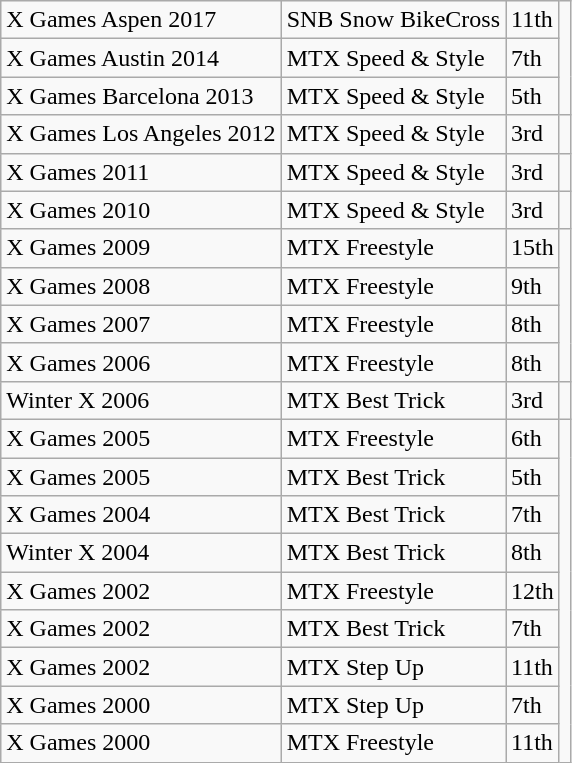<table class="wikitable">
<tr>
<td>X Games Aspen 2017</td>
<td>SNB Snow BikeCross</td>
<td>11th</td>
</tr>
<tr>
<td>X Games Austin 2014</td>
<td>MTX Speed & Style</td>
<td>7th</td>
</tr>
<tr>
<td>X Games Barcelona 2013</td>
<td>MTX Speed & Style</td>
<td>5th</td>
</tr>
<tr>
<td>X Games Los Angeles 2012</td>
<td>MTX Speed & Style</td>
<td>3rd</td>
<td></td>
</tr>
<tr>
<td>X Games 2011</td>
<td>MTX Speed & Style</td>
<td>3rd</td>
<td></td>
</tr>
<tr>
<td>X Games 2010</td>
<td>MTX Speed & Style</td>
<td>3rd</td>
<td></td>
</tr>
<tr>
<td>X Games 2009</td>
<td>MTX Freestyle</td>
<td>15th</td>
</tr>
<tr>
<td>X Games 2008</td>
<td>MTX Freestyle</td>
<td>9th</td>
</tr>
<tr>
<td>X Games 2007</td>
<td>MTX Freestyle</td>
<td>8th</td>
</tr>
<tr>
<td>X Games 2006</td>
<td>MTX Freestyle</td>
<td>8th</td>
</tr>
<tr>
<td>Winter X 2006</td>
<td>MTX Best Trick</td>
<td>3rd</td>
<td></td>
</tr>
<tr>
<td>X Games 2005</td>
<td>MTX Freestyle</td>
<td>6th</td>
</tr>
<tr>
<td>X Games 2005</td>
<td>MTX Best Trick</td>
<td>5th</td>
</tr>
<tr>
<td>X Games 2004</td>
<td>MTX Best Trick</td>
<td>7th</td>
</tr>
<tr>
<td>Winter X 2004</td>
<td>MTX Best Trick</td>
<td>8th</td>
</tr>
<tr>
<td>X Games 2002</td>
<td>MTX Freestyle</td>
<td>12th</td>
</tr>
<tr>
<td>X Games 2002</td>
<td>MTX Best Trick</td>
<td>7th</td>
</tr>
<tr>
<td>X Games 2002</td>
<td>MTX Step Up</td>
<td>11th</td>
</tr>
<tr>
<td>X Games 2000</td>
<td>MTX Step Up</td>
<td>7th</td>
</tr>
<tr>
<td>X Games 2000</td>
<td>MTX Freestyle</td>
<td>11th</td>
</tr>
</table>
